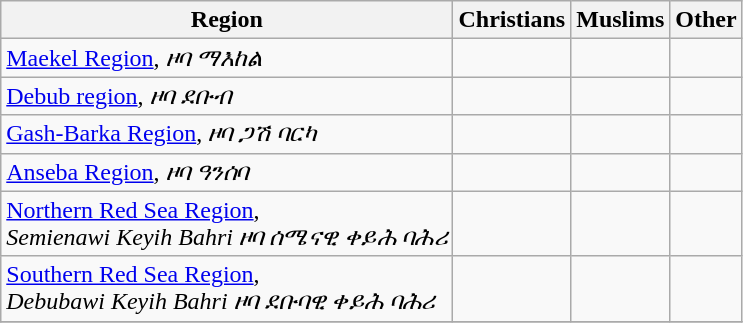<table class="wikitable sortable">
<tr>
<th>Region</th>
<th>Christians </th>
<th>Muslims </th>
<th>Other </th>
</tr>
<tr>
<td><a href='#'>Maekel Region</a>, <em>ዞባ ማእከል</em></td>
<td></td>
<td></td>
<td></td>
</tr>
<tr>
<td><a href='#'>Debub region</a>, <em>ዞባ ደቡብ</em></td>
<td></td>
<td></td>
<td></td>
</tr>
<tr>
<td><a href='#'>Gash-Barka Region</a>, <em>ዞባ ጋሽ ባርካ</em></td>
<td></td>
<td></td>
<td></td>
</tr>
<tr>
<td><a href='#'>Anseba Region</a>, <em>ዞባ ዓንሰባ</em></td>
<td></td>
<td></td>
<td></td>
</tr>
<tr>
<td><a href='#'>Northern Red Sea Region</a>,<br><em>Semienawi Keyih Bahri ዞባ ሰሜናዊ ቀይሕ ባሕሪ</em></td>
<td></td>
<td></td>
<td></td>
</tr>
<tr>
<td><a href='#'>Southern Red Sea Region</a>,<br><em>Debubawi Keyih Bahri ዞባ ደቡባዊ ቀይሕ ባሕሪ</em></td>
<td></td>
<td></td>
<td></td>
</tr>
<tr>
</tr>
</table>
